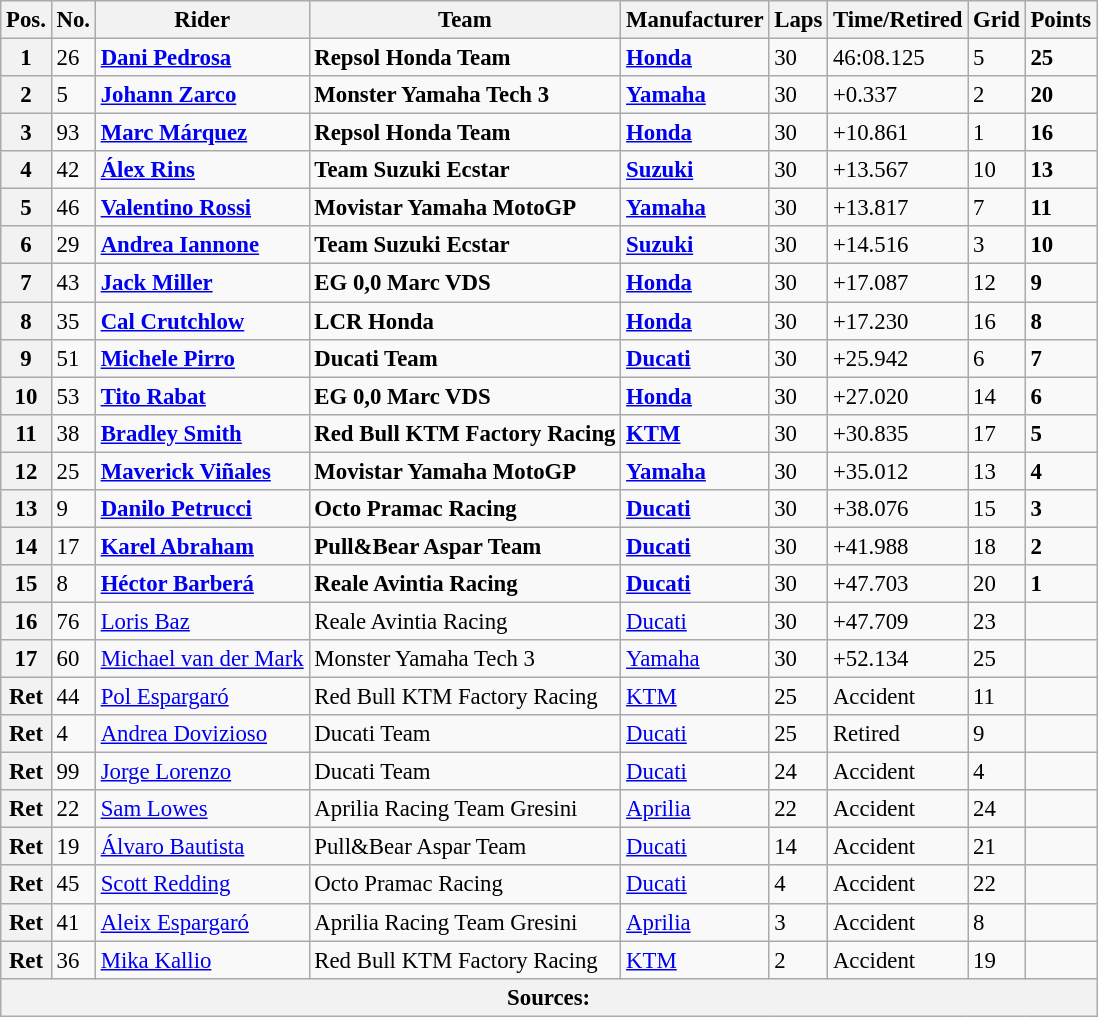<table class="wikitable" style="font-size: 95%;">
<tr>
<th>Pos.</th>
<th>No.</th>
<th>Rider</th>
<th>Team</th>
<th>Manufacturer</th>
<th>Laps</th>
<th>Time/Retired</th>
<th>Grid</th>
<th>Points</th>
</tr>
<tr>
<th>1</th>
<td>26</td>
<td> <strong><a href='#'>Dani Pedrosa</a></strong></td>
<td><strong>Repsol Honda Team</strong></td>
<td><strong><a href='#'>Honda</a></strong></td>
<td>30</td>
<td>46:08.125</td>
<td>5</td>
<td><strong>25</strong></td>
</tr>
<tr>
<th>2</th>
<td>5</td>
<td> <strong><a href='#'>Johann Zarco</a></strong></td>
<td><strong>Monster Yamaha Tech 3</strong></td>
<td><strong><a href='#'>Yamaha</a></strong></td>
<td>30</td>
<td>+0.337</td>
<td>2</td>
<td><strong>20</strong></td>
</tr>
<tr>
<th>3</th>
<td>93</td>
<td> <strong><a href='#'>Marc Márquez</a></strong></td>
<td><strong>Repsol Honda Team</strong></td>
<td><strong><a href='#'>Honda</a></strong></td>
<td>30</td>
<td>+10.861</td>
<td>1</td>
<td><strong>16</strong></td>
</tr>
<tr>
<th>4</th>
<td>42</td>
<td> <strong><a href='#'>Álex Rins</a></strong></td>
<td><strong>Team Suzuki Ecstar</strong></td>
<td><strong><a href='#'>Suzuki</a></strong></td>
<td>30</td>
<td>+13.567</td>
<td>10</td>
<td><strong>13</strong></td>
</tr>
<tr>
<th>5</th>
<td>46</td>
<td> <strong><a href='#'>Valentino Rossi</a></strong></td>
<td><strong>Movistar Yamaha MotoGP</strong></td>
<td><strong><a href='#'>Yamaha</a></strong></td>
<td>30</td>
<td>+13.817</td>
<td>7</td>
<td><strong>11</strong></td>
</tr>
<tr>
<th>6</th>
<td>29</td>
<td> <strong><a href='#'>Andrea Iannone</a></strong></td>
<td><strong>Team Suzuki Ecstar</strong></td>
<td><strong><a href='#'>Suzuki</a></strong></td>
<td>30</td>
<td>+14.516</td>
<td>3</td>
<td><strong>10</strong></td>
</tr>
<tr>
<th>7</th>
<td>43</td>
<td> <strong><a href='#'>Jack Miller</a></strong></td>
<td><strong>EG 0,0 Marc VDS</strong></td>
<td><strong><a href='#'>Honda</a></strong></td>
<td>30</td>
<td>+17.087</td>
<td>12</td>
<td><strong>9</strong></td>
</tr>
<tr>
<th>8</th>
<td>35</td>
<td> <strong><a href='#'>Cal Crutchlow</a></strong></td>
<td><strong>LCR Honda</strong></td>
<td><strong><a href='#'>Honda</a></strong></td>
<td>30</td>
<td>+17.230</td>
<td>16</td>
<td><strong>8</strong></td>
</tr>
<tr>
<th>9</th>
<td>51</td>
<td> <strong><a href='#'>Michele Pirro</a></strong></td>
<td><strong>Ducati Team</strong></td>
<td><strong><a href='#'>Ducati</a></strong></td>
<td>30</td>
<td>+25.942</td>
<td>6</td>
<td><strong>7</strong></td>
</tr>
<tr>
<th>10</th>
<td>53</td>
<td> <strong><a href='#'>Tito Rabat</a></strong></td>
<td><strong>EG 0,0 Marc VDS</strong></td>
<td><strong><a href='#'>Honda</a></strong></td>
<td>30</td>
<td>+27.020</td>
<td>14</td>
<td><strong>6</strong></td>
</tr>
<tr>
<th>11</th>
<td>38</td>
<td> <strong><a href='#'>Bradley Smith</a></strong></td>
<td><strong>Red Bull KTM Factory Racing</strong></td>
<td><strong><a href='#'>KTM</a></strong></td>
<td>30</td>
<td>+30.835</td>
<td>17</td>
<td><strong>5</strong></td>
</tr>
<tr>
<th>12</th>
<td>25</td>
<td> <strong><a href='#'>Maverick Viñales</a></strong></td>
<td><strong>Movistar Yamaha MotoGP</strong></td>
<td><strong><a href='#'>Yamaha</a></strong></td>
<td>30</td>
<td>+35.012</td>
<td>13</td>
<td><strong>4</strong></td>
</tr>
<tr>
<th>13</th>
<td>9</td>
<td> <strong><a href='#'>Danilo Petrucci</a></strong></td>
<td><strong>Octo Pramac Racing</strong></td>
<td><strong><a href='#'>Ducati</a></strong></td>
<td>30</td>
<td>+38.076</td>
<td>15</td>
<td><strong>3</strong></td>
</tr>
<tr>
<th>14</th>
<td>17</td>
<td> <strong><a href='#'>Karel Abraham</a></strong></td>
<td><strong>Pull&Bear Aspar Team</strong></td>
<td><strong><a href='#'>Ducati</a></strong></td>
<td>30</td>
<td>+41.988</td>
<td>18</td>
<td><strong>2</strong></td>
</tr>
<tr>
<th>15</th>
<td>8</td>
<td> <strong><a href='#'>Héctor Barberá</a></strong></td>
<td><strong>Reale Avintia Racing</strong></td>
<td><strong><a href='#'>Ducati</a></strong></td>
<td>30</td>
<td>+47.703</td>
<td>20</td>
<td><strong>1</strong></td>
</tr>
<tr>
<th>16</th>
<td>76</td>
<td> <a href='#'>Loris Baz</a></td>
<td>Reale Avintia Racing</td>
<td><a href='#'>Ducati</a></td>
<td>30</td>
<td>+47.709</td>
<td>23</td>
<td></td>
</tr>
<tr>
<th>17</th>
<td>60</td>
<td> <a href='#'>Michael van der Mark</a></td>
<td>Monster Yamaha Tech 3</td>
<td><a href='#'>Yamaha</a></td>
<td>30</td>
<td>+52.134</td>
<td>25</td>
<td></td>
</tr>
<tr>
<th>Ret</th>
<td>44</td>
<td> <a href='#'>Pol Espargaró</a></td>
<td>Red Bull KTM Factory Racing</td>
<td><a href='#'>KTM</a></td>
<td>25</td>
<td>Accident</td>
<td>11</td>
<td></td>
</tr>
<tr>
<th>Ret</th>
<td>4</td>
<td> <a href='#'>Andrea Dovizioso</a></td>
<td>Ducati Team</td>
<td><a href='#'>Ducati</a></td>
<td>25</td>
<td>Retired</td>
<td>9</td>
<td></td>
</tr>
<tr>
<th>Ret</th>
<td>99</td>
<td> <a href='#'>Jorge Lorenzo</a></td>
<td>Ducati Team</td>
<td><a href='#'>Ducati</a></td>
<td>24</td>
<td>Accident</td>
<td>4</td>
<td></td>
</tr>
<tr>
<th>Ret</th>
<td>22</td>
<td> <a href='#'>Sam Lowes</a></td>
<td>Aprilia Racing Team Gresini</td>
<td><a href='#'>Aprilia</a></td>
<td>22</td>
<td>Accident</td>
<td>24</td>
<td></td>
</tr>
<tr>
<th>Ret</th>
<td>19</td>
<td> <a href='#'>Álvaro Bautista</a></td>
<td>Pull&Bear Aspar Team</td>
<td><a href='#'>Ducati</a></td>
<td>14</td>
<td>Accident</td>
<td>21</td>
<td></td>
</tr>
<tr>
<th>Ret</th>
<td>45</td>
<td> <a href='#'>Scott Redding</a></td>
<td>Octo Pramac Racing</td>
<td><a href='#'>Ducati</a></td>
<td>4</td>
<td>Accident</td>
<td>22</td>
<td></td>
</tr>
<tr>
<th>Ret</th>
<td>41</td>
<td> <a href='#'>Aleix Espargaró</a></td>
<td>Aprilia Racing Team Gresini</td>
<td><a href='#'>Aprilia</a></td>
<td>3</td>
<td>Accident</td>
<td>8</td>
<td></td>
</tr>
<tr>
<th>Ret</th>
<td>36</td>
<td> <a href='#'>Mika Kallio</a></td>
<td>Red Bull KTM Factory Racing</td>
<td><a href='#'>KTM</a></td>
<td>2</td>
<td>Accident</td>
<td>19</td>
<td></td>
</tr>
<tr>
<th colspan=9>Sources: </th>
</tr>
</table>
